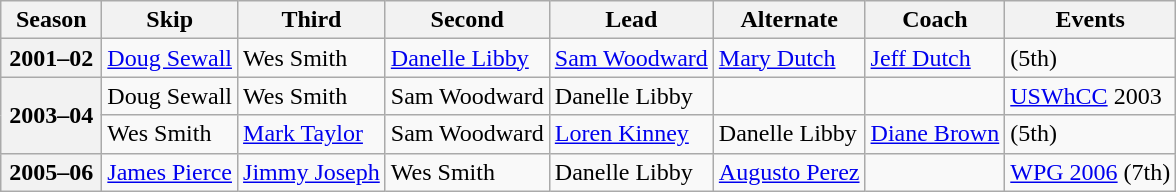<table class="wikitable">
<tr>
<th scope="col" width=60>Season</th>
<th scope="col">Skip</th>
<th scope="col">Third</th>
<th scope="col">Second</th>
<th scope="col">Lead</th>
<th scope="col">Alternate</th>
<th scope="col">Coach</th>
<th scope="col">Events</th>
</tr>
<tr>
<th scope="row">2001–02</th>
<td><a href='#'>Doug Sewall</a></td>
<td>Wes Smith</td>
<td><a href='#'>Danelle Libby</a></td>
<td><a href='#'>Sam Woodward</a></td>
<td><a href='#'>Mary Dutch</a></td>
<td><a href='#'>Jeff Dutch</a></td>
<td> (5th)</td>
</tr>
<tr>
<th scope="row" rowspan=2>2003–04</th>
<td>Doug Sewall</td>
<td>Wes Smith</td>
<td>Sam Woodward</td>
<td>Danelle Libby</td>
<td></td>
<td></td>
<td><a href='#'>USWhCC</a> 2003 </td>
</tr>
<tr>
<td>Wes Smith</td>
<td><a href='#'>Mark Taylor</a></td>
<td>Sam Woodward</td>
<td><a href='#'>Loren Kinney</a></td>
<td>Danelle Libby</td>
<td><a href='#'>Diane Brown</a></td>
<td> (5th)</td>
</tr>
<tr>
<th scope="row">2005–06</th>
<td><a href='#'>James Pierce</a></td>
<td><a href='#'>Jimmy Joseph</a></td>
<td>Wes Smith</td>
<td>Danelle Libby</td>
<td><a href='#'>Augusto Perez</a></td>
<td></td>
<td><a href='#'>WPG 2006</a> (7th)</td>
</tr>
</table>
